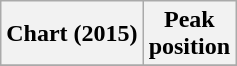<table class="wikitable plainrowheaders">
<tr>
<th>Chart (2015)</th>
<th>Peak<br> position</th>
</tr>
<tr>
</tr>
</table>
